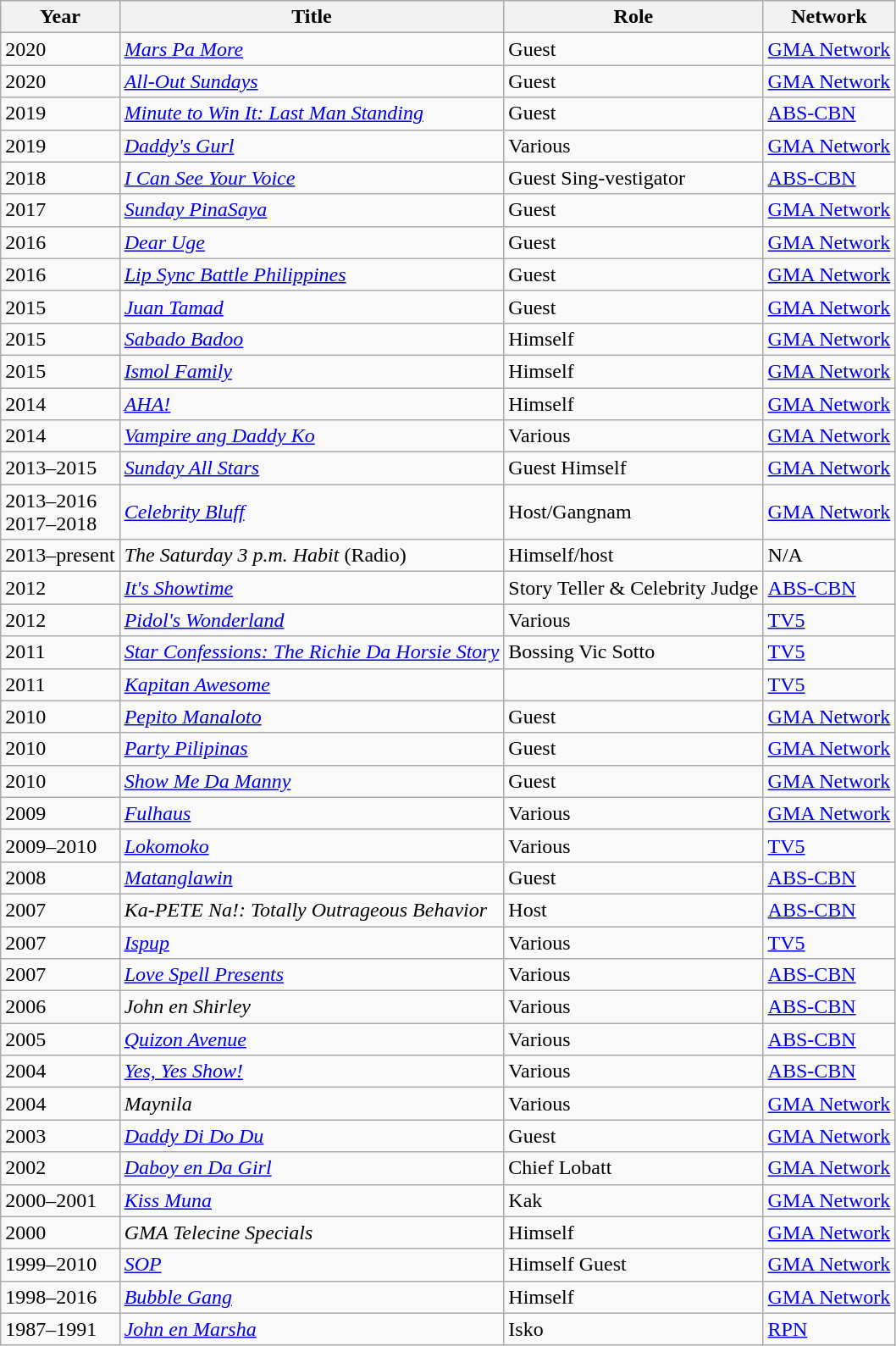<table class="wikitable sortable">
<tr>
<th>Year</th>
<th>Title</th>
<th>Role</th>
<th>Network</th>
</tr>
<tr>
<td>2020</td>
<td><em><a href='#'>Mars Pa More</a></em></td>
<td>Guest</td>
<td><a href='#'>GMA Network</a></td>
</tr>
<tr>
<td>2020</td>
<td><em><a href='#'>All-Out Sundays</a></em></td>
<td>Guest</td>
<td><a href='#'>GMA Network</a></td>
</tr>
<tr>
<td>2019</td>
<td><em><a href='#'>Minute to Win It: Last Man Standing</a></em></td>
<td>Guest</td>
<td><a href='#'>ABS-CBN</a></td>
</tr>
<tr>
<td>2019</td>
<td><em><a href='#'>Daddy's Gurl</a></em></td>
<td>Various</td>
<td><a href='#'>GMA Network</a></td>
</tr>
<tr>
<td>2018</td>
<td><em><a href='#'>I Can See Your Voice</a></em></td>
<td>Guest Sing-vestigator</td>
<td><a href='#'>ABS-CBN</a></td>
</tr>
<tr>
<td>2017</td>
<td><em><a href='#'>Sunday PinaSaya</a></em></td>
<td>Guest</td>
<td><a href='#'>GMA Network</a></td>
</tr>
<tr>
<td>2016</td>
<td><em><a href='#'>Dear Uge</a></em></td>
<td>Guest</td>
<td><a href='#'>GMA Network</a></td>
</tr>
<tr>
<td>2016</td>
<td><em><a href='#'>Lip Sync Battle Philippines</a></em></td>
<td>Guest</td>
<td><a href='#'>GMA Network</a></td>
</tr>
<tr>
<td>2015</td>
<td><em><a href='#'>Juan Tamad</a></em></td>
<td>Guest</td>
<td><a href='#'>GMA Network</a></td>
</tr>
<tr>
<td>2015</td>
<td><em><a href='#'>Sabado Badoo</a></em></td>
<td>Himself</td>
<td><a href='#'>GMA Network</a></td>
</tr>
<tr>
<td>2015</td>
<td><em><a href='#'>Ismol Family</a></em></td>
<td>Himself</td>
<td><a href='#'>GMA Network</a></td>
</tr>
<tr>
<td>2014</td>
<td><em><a href='#'>AHA!</a></em></td>
<td>Himself</td>
<td><a href='#'>GMA Network</a></td>
</tr>
<tr>
<td>2014</td>
<td><em><a href='#'>Vampire ang Daddy Ko</a></em></td>
<td>Various</td>
<td><a href='#'>GMA Network</a></td>
</tr>
<tr>
<td>2013–2015</td>
<td><em><a href='#'>Sunday All Stars</a></em></td>
<td>Guest Himself</td>
<td><a href='#'>GMA Network</a></td>
</tr>
<tr>
<td>2013–2016 <br> 2017–2018</td>
<td><em><a href='#'>Celebrity Bluff</a></em></td>
<td>Host/Gangnam</td>
<td><a href='#'>GMA Network</a></td>
</tr>
<tr>
<td>2013–present</td>
<td><em>The Saturday 3 p.m. Habit </em>(Radio)</td>
<td>Himself/host</td>
<td>N/A</td>
</tr>
<tr>
<td>2012</td>
<td><em><a href='#'>It's Showtime</a></em></td>
<td>Story Teller & Celebrity Judge</td>
<td><a href='#'>ABS-CBN</a></td>
</tr>
<tr>
<td>2012</td>
<td><em><a href='#'>Pidol's Wonderland</a></em></td>
<td>Various</td>
<td><a href='#'>TV5</a></td>
</tr>
<tr>
<td>2011</td>
<td><em><a href='#'>Star Confessions: The Richie Da Horsie Story</a></em></td>
<td>Bossing Vic Sotto</td>
<td><a href='#'>TV5</a></td>
</tr>
<tr>
<td>2011</td>
<td><em><a href='#'>Kapitan Awesome</a></em></td>
<td></td>
<td><a href='#'>TV5</a></td>
</tr>
<tr>
<td>2010</td>
<td><em><a href='#'>Pepito Manaloto</a></em></td>
<td>Guest</td>
<td><a href='#'>GMA Network</a></td>
</tr>
<tr>
<td>2010</td>
<td><em><a href='#'>Party Pilipinas</a></em></td>
<td>Guest</td>
<td><a href='#'>GMA Network</a></td>
</tr>
<tr>
<td>2010</td>
<td><em><a href='#'>Show Me Da Manny</a></em></td>
<td>Guest</td>
<td><a href='#'>GMA Network</a></td>
</tr>
<tr>
<td>2009</td>
<td><em><a href='#'>Fulhaus</a></em></td>
<td>Various</td>
<td><a href='#'>GMA Network</a></td>
</tr>
<tr>
<td>2009–2010</td>
<td><em><a href='#'>Lokomoko</a></em></td>
<td>Various</td>
<td><a href='#'>TV5</a></td>
</tr>
<tr>
<td>2008</td>
<td><em><a href='#'>Matanglawin</a></em></td>
<td>Guest</td>
<td><a href='#'>ABS-CBN</a></td>
</tr>
<tr>
<td>2007</td>
<td><em>Ka-PETE Na!: Totally Outrageous Behavior</em></td>
<td>Host</td>
<td><a href='#'>ABS-CBN</a></td>
</tr>
<tr>
<td>2007</td>
<td><em><a href='#'>Ispup</a></em></td>
<td>Various</td>
<td><a href='#'>TV5</a></td>
</tr>
<tr>
<td>2007</td>
<td><em><a href='#'>Love Spell Presents</a></em></td>
<td>Various</td>
<td><a href='#'>ABS-CBN</a></td>
</tr>
<tr>
<td>2006</td>
<td><em>John en Shirley</em></td>
<td>Various</td>
<td><a href='#'>ABS-CBN</a></td>
</tr>
<tr>
<td>2005</td>
<td><em><a href='#'>Quizon Avenue</a></em></td>
<td>Various</td>
<td><a href='#'>ABS-CBN</a></td>
</tr>
<tr>
<td>2004</td>
<td><em><a href='#'>Yes, Yes Show!</a></em></td>
<td>Various</td>
<td><a href='#'>ABS-CBN</a></td>
</tr>
<tr>
<td>2004</td>
<td><em>Maynila</em></td>
<td>Various</td>
<td><a href='#'>GMA Network</a></td>
</tr>
<tr>
<td>2003</td>
<td><em><a href='#'>Daddy Di Do Du</a></em></td>
<td>Guest</td>
<td><a href='#'>GMA Network</a></td>
</tr>
<tr>
<td>2002</td>
<td><em><a href='#'>Daboy en Da Girl</a></em></td>
<td>Chief Lobatt</td>
<td><a href='#'>GMA Network</a></td>
</tr>
<tr>
<td>2000–2001</td>
<td><em><a href='#'>Kiss Muna</a></em></td>
<td>Kak</td>
<td><a href='#'>GMA Network</a></td>
</tr>
<tr>
<td>2000</td>
<td><em>GMA Telecine Specials</em></td>
<td>Himself</td>
<td><a href='#'>GMA Network</a></td>
</tr>
<tr>
<td>1999–2010</td>
<td><em><a href='#'>SOP</a></em></td>
<td>Himself Guest</td>
<td><a href='#'>GMA Network</a></td>
</tr>
<tr>
<td>1998–2016</td>
<td><em><a href='#'>Bubble Gang</a></em></td>
<td>Himself</td>
<td><a href='#'>GMA Network</a></td>
</tr>
<tr>
<td>1987–1991</td>
<td><em><a href='#'>John en Marsha</a></em></td>
<td>Isko</td>
<td><a href='#'>RPN</a></td>
</tr>
</table>
